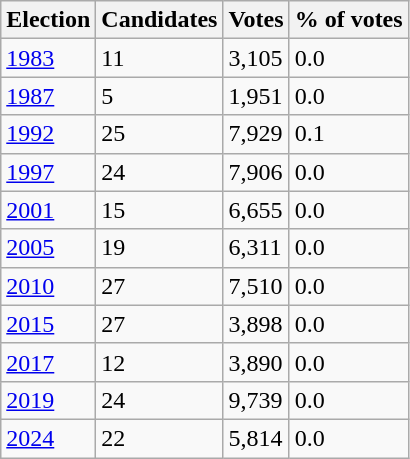<table class="wikitable">
<tr>
<th>Election</th>
<th>Candidates</th>
<th>Votes</th>
<th>% of votes</th>
</tr>
<tr>
<td><a href='#'>1983</a></td>
<td>11</td>
<td>3,105</td>
<td>0.0</td>
</tr>
<tr>
<td><a href='#'>1987</a></td>
<td>5</td>
<td>1,951</td>
<td>0.0</td>
</tr>
<tr>
<td><a href='#'>1992</a></td>
<td>25</td>
<td>7,929</td>
<td>0.1</td>
</tr>
<tr>
<td><a href='#'>1997</a></td>
<td>24</td>
<td>7,906</td>
<td>0.0</td>
</tr>
<tr>
<td><a href='#'>2001</a></td>
<td>15</td>
<td>6,655</td>
<td>0.0</td>
</tr>
<tr>
<td><a href='#'>2005</a></td>
<td>19</td>
<td>6,311</td>
<td>0.0</td>
</tr>
<tr>
<td><a href='#'>2010</a></td>
<td>27</td>
<td>7,510</td>
<td>0.0</td>
</tr>
<tr>
<td><a href='#'>2015</a></td>
<td>27</td>
<td>3,898</td>
<td>0.0</td>
</tr>
<tr>
<td><a href='#'>2017</a></td>
<td>12</td>
<td>3,890</td>
<td>0.0</td>
</tr>
<tr>
<td><a href='#'>2019</a></td>
<td>24</td>
<td>9,739</td>
<td>0.0</td>
</tr>
<tr>
<td><a href='#'>2024</a></td>
<td>22</td>
<td>5,814</td>
<td>0.0</td>
</tr>
</table>
